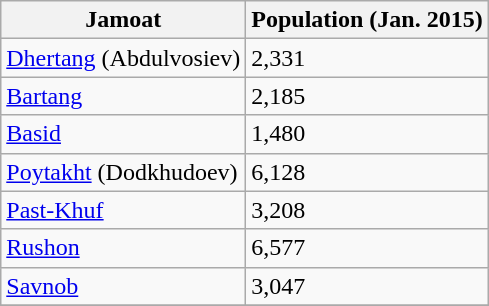<table class="wikitable sortable">
<tr>
<th>Jamoat</th>
<th>Population (Jan. 2015)</th>
</tr>
<tr>
<td><a href='#'>Dhertang</a> (Abdulvosiev)</td>
<td>2,331</td>
</tr>
<tr>
<td><a href='#'>Bartang</a></td>
<td>2,185</td>
</tr>
<tr>
<td><a href='#'>Basid</a></td>
<td>1,480</td>
</tr>
<tr>
<td><a href='#'>Poytakht</a> (Dodkhudoev)</td>
<td>6,128</td>
</tr>
<tr>
<td><a href='#'>Past-Khuf</a></td>
<td>3,208</td>
</tr>
<tr>
<td><a href='#'>Rushon</a></td>
<td>6,577</td>
</tr>
<tr>
<td><a href='#'>Savnob</a></td>
<td>3,047</td>
</tr>
<tr>
</tr>
</table>
